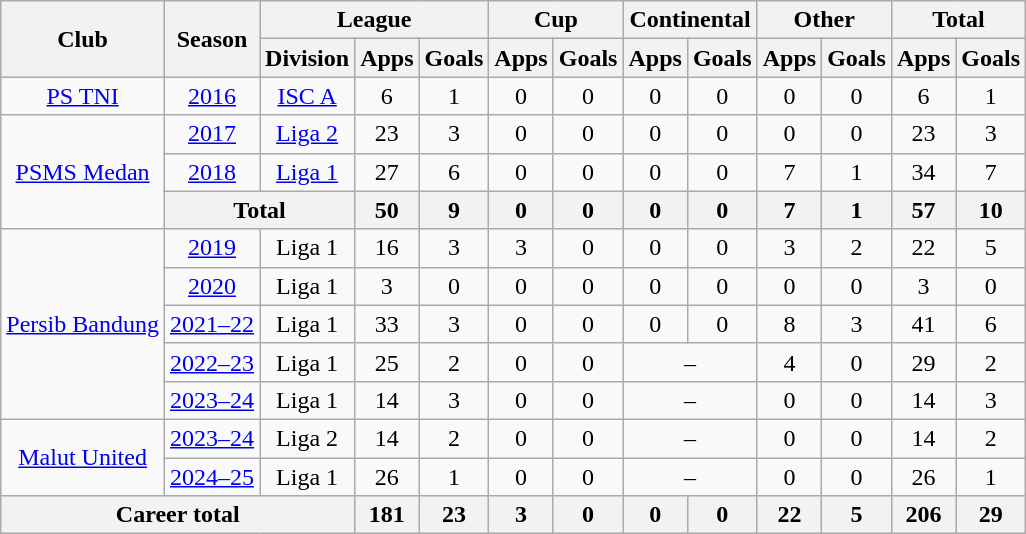<table class="wikitable" style="text-align: center">
<tr>
<th rowspan="2">Club</th>
<th rowspan="2">Season</th>
<th colspan="3">League</th>
<th colspan="2">Cup</th>
<th colspan="2">Continental</th>
<th colspan="2">Other</th>
<th colspan="2">Total</th>
</tr>
<tr>
<th>Division</th>
<th>Apps</th>
<th>Goals</th>
<th>Apps</th>
<th>Goals</th>
<th>Apps</th>
<th>Goals</th>
<th>Apps</th>
<th>Goals</th>
<th>Apps</th>
<th>Goals</th>
</tr>
<tr>
<td rowspan="1"><a href='#'>PS TNI</a></td>
<td><a href='#'>2016</a></td>
<td><a href='#'>ISC A</a></td>
<td>6</td>
<td>1</td>
<td>0</td>
<td>0</td>
<td>0</td>
<td>0</td>
<td>0</td>
<td>0</td>
<td>6</td>
<td>1</td>
</tr>
<tr>
<td rowspan="3"><a href='#'>PSMS Medan</a></td>
<td><a href='#'>2017</a></td>
<td rowspan="1"><a href='#'>Liga 2</a></td>
<td>23</td>
<td>3</td>
<td>0</td>
<td>0</td>
<td>0</td>
<td>0</td>
<td>0</td>
<td>0</td>
<td>23</td>
<td>3</td>
</tr>
<tr>
<td><a href='#'>2018</a></td>
<td rowspan="1"><a href='#'>Liga 1</a></td>
<td>27</td>
<td>6</td>
<td>0</td>
<td>0</td>
<td>0</td>
<td>0</td>
<td>7</td>
<td>1</td>
<td>34</td>
<td>7</td>
</tr>
<tr>
<th colspan="2">Total</th>
<th>50</th>
<th>9</th>
<th>0</th>
<th>0</th>
<th>0</th>
<th>0</th>
<th>7</th>
<th>1</th>
<th>57</th>
<th>10</th>
</tr>
<tr>
<td rowspan="5"><a href='#'>Persib Bandung</a></td>
<td><a href='#'>2019</a></td>
<td rowspan="1">Liga 1</td>
<td>16</td>
<td>3</td>
<td>3</td>
<td>0</td>
<td>0</td>
<td>0</td>
<td>3</td>
<td>2</td>
<td>22</td>
<td>5</td>
</tr>
<tr>
<td><a href='#'>2020</a></td>
<td rowspan="1">Liga 1</td>
<td>3</td>
<td>0</td>
<td>0</td>
<td>0</td>
<td>0</td>
<td>0</td>
<td>0</td>
<td>0</td>
<td>3</td>
<td>0</td>
</tr>
<tr>
<td><a href='#'>2021–22</a></td>
<td rowspan="1">Liga 1</td>
<td>33</td>
<td>3</td>
<td>0</td>
<td>0</td>
<td>0</td>
<td>0</td>
<td>8</td>
<td>3</td>
<td>41</td>
<td>6</td>
</tr>
<tr>
<td><a href='#'>2022–23</a></td>
<td>Liga 1</td>
<td>25</td>
<td>2</td>
<td>0</td>
<td>0</td>
<td colspan="2">–</td>
<td>4</td>
<td>0</td>
<td>29</td>
<td>2</td>
</tr>
<tr>
<td><a href='#'>2023–24</a></td>
<td rowspan="1" valign="center">Liga 1</td>
<td>14</td>
<td>3</td>
<td>0</td>
<td>0</td>
<td colspan="2">–</td>
<td>0</td>
<td>0</td>
<td>14</td>
<td>3</td>
</tr>
<tr>
<td rowspan="2"><a href='#'>Malut United</a></td>
<td><a href='#'>2023–24</a></td>
<td>Liga 2</td>
<td>14</td>
<td>2</td>
<td>0</td>
<td>0</td>
<td colspan="2">–</td>
<td>0</td>
<td>0</td>
<td>14</td>
<td>2</td>
</tr>
<tr>
<td><a href='#'>2024–25</a></td>
<td rowspan="1" valign="center">Liga 1</td>
<td>26</td>
<td>1</td>
<td>0</td>
<td>0</td>
<td colspan="2">–</td>
<td>0</td>
<td>0</td>
<td>26</td>
<td>1</td>
</tr>
<tr>
<th colspan=3>Career total</th>
<th>181</th>
<th>23</th>
<th>3</th>
<th>0</th>
<th>0</th>
<th>0</th>
<th>22</th>
<th>5</th>
<th>206</th>
<th>29</th>
</tr>
</table>
